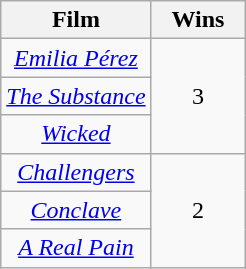<table class="wikitable" rowspan="2" style="text-align:center" background: #f6e39c;>
<tr>
<th scope="col" style="text-align:center;">Film</th>
<th scope="col" style="width:55px">Wins</th>
</tr>
<tr>
<td><em><a href='#'>Emilia Pérez</a></em></td>
<td rowspan="3" style="text-align:center">3</td>
</tr>
<tr>
<td><em><a href='#'>The Substance</a></em></td>
</tr>
<tr>
<td><em><a href='#'>Wicked</a></em></td>
</tr>
<tr>
<td><em><a href='#'>Challengers</a></em></td>
<td rowspan="3" style="text-align:center">2</td>
</tr>
<tr>
<td><em><a href='#'>Conclave</a></em></td>
</tr>
<tr>
<td><em><a href='#'>A Real Pain</a></em></td>
</tr>
</table>
